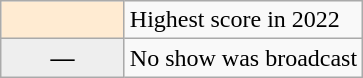<table class="wikitable">
<tr>
<th width="75px" style="background:#FFEBD2; text-align:center" scope="row"></th>
<td>Highest score in 2022</td>
</tr>
<tr>
<th width="75px" style="background:#eee; text-align:center" scope="row">—</th>
<td>No show was broadcast</td>
</tr>
</table>
